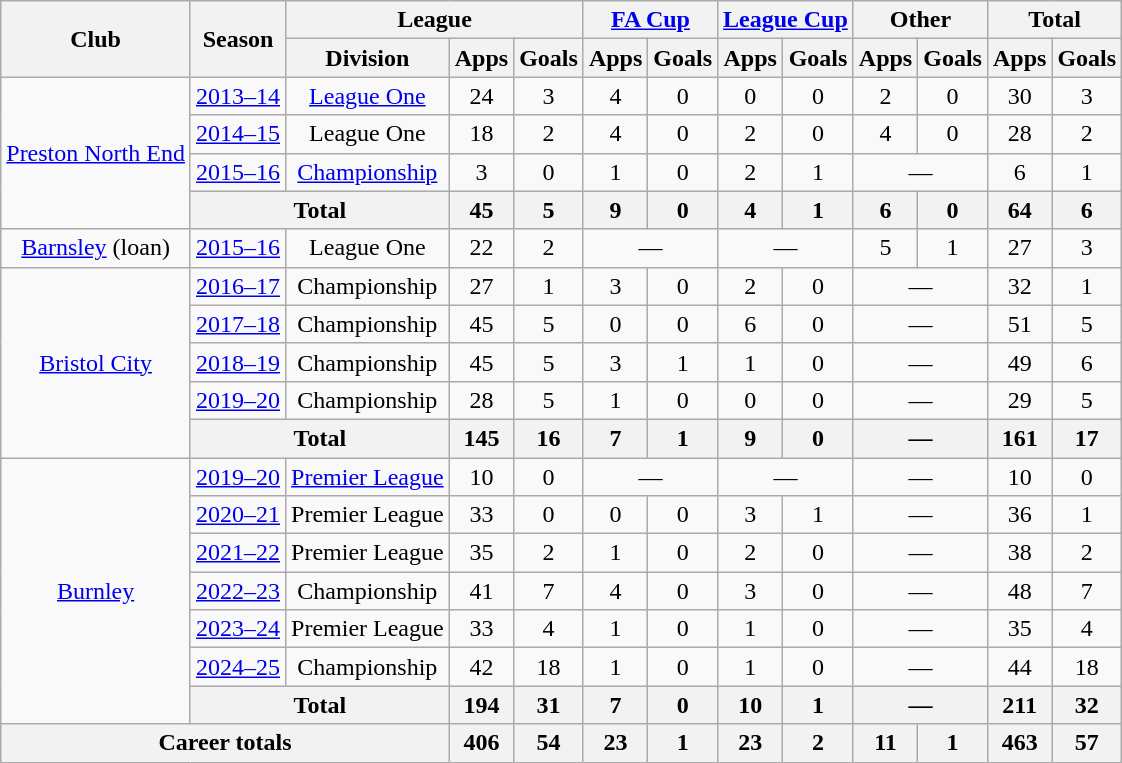<table class="wikitable" style="text-align:center;">
<tr>
<th rowspan="2">Club</th>
<th rowspan="2">Season</th>
<th colspan="3">League</th>
<th colspan="2"><a href='#'>FA Cup</a></th>
<th colspan="2"><a href='#'>League Cup</a></th>
<th colspan="2">Other</th>
<th colspan="2">Total</th>
</tr>
<tr>
<th>Division</th>
<th>Apps</th>
<th>Goals</th>
<th>Apps</th>
<th>Goals</th>
<th>Apps</th>
<th>Goals</th>
<th>Apps</th>
<th>Goals</th>
<th>Apps</th>
<th>Goals</th>
</tr>
<tr>
<td rowspan="4"><a href='#'>Preston North End</a></td>
<td><a href='#'>2013–14</a></td>
<td><a href='#'>League One</a></td>
<td>24</td>
<td>3</td>
<td>4</td>
<td>0</td>
<td>0</td>
<td>0</td>
<td>2</td>
<td>0</td>
<td>30</td>
<td>3</td>
</tr>
<tr>
<td><a href='#'>2014–15</a></td>
<td>League One</td>
<td>18</td>
<td>2</td>
<td>4</td>
<td>0</td>
<td>2</td>
<td>0</td>
<td>4</td>
<td>0</td>
<td>28</td>
<td>2</td>
</tr>
<tr>
<td><a href='#'>2015–16</a></td>
<td><a href='#'>Championship</a></td>
<td>3</td>
<td>0</td>
<td>1</td>
<td>0</td>
<td>2</td>
<td>1</td>
<td colspan=2>—</td>
<td>6</td>
<td>1</td>
</tr>
<tr>
<th colspan="2">Total</th>
<th>45</th>
<th>5</th>
<th>9</th>
<th>0</th>
<th>4</th>
<th>1</th>
<th>6</th>
<th>0</th>
<th>64</th>
<th>6</th>
</tr>
<tr>
<td><a href='#'>Barnsley</a> (loan)</td>
<td><a href='#'>2015–16</a></td>
<td>League One</td>
<td>22</td>
<td>2</td>
<td colspan=2>—</td>
<td colspan=2>—</td>
<td>5</td>
<td>1</td>
<td>27</td>
<td>3</td>
</tr>
<tr>
<td rowspan="5"><a href='#'>Bristol City</a></td>
<td><a href='#'>2016–17</a></td>
<td>Championship</td>
<td>27</td>
<td>1</td>
<td>3</td>
<td>0</td>
<td>2</td>
<td>0</td>
<td colspan=2>—</td>
<td>32</td>
<td>1</td>
</tr>
<tr>
<td><a href='#'>2017–18</a></td>
<td>Championship</td>
<td>45</td>
<td>5</td>
<td>0</td>
<td>0</td>
<td>6</td>
<td>0</td>
<td colspan=2>—</td>
<td>51</td>
<td>5</td>
</tr>
<tr>
<td><a href='#'>2018–19</a></td>
<td>Championship</td>
<td>45</td>
<td>5</td>
<td>3</td>
<td>1</td>
<td>1</td>
<td>0</td>
<td colspan=2>—</td>
<td>49</td>
<td>6</td>
</tr>
<tr>
<td><a href='#'>2019–20</a></td>
<td>Championship</td>
<td>28</td>
<td>5</td>
<td>1</td>
<td>0</td>
<td>0</td>
<td>0</td>
<td colspan=2>—</td>
<td>29</td>
<td>5</td>
</tr>
<tr>
<th colspan="2">Total</th>
<th>145</th>
<th>16</th>
<th>7</th>
<th>1</th>
<th>9</th>
<th>0</th>
<th colspan=2>—</th>
<th>161</th>
<th>17</th>
</tr>
<tr>
<td rowspan="7"><a href='#'>Burnley</a></td>
<td><a href='#'>2019–20</a></td>
<td><a href='#'>Premier League</a></td>
<td>10</td>
<td>0</td>
<td colspan=2>—</td>
<td colspan=2>—</td>
<td colspan=2>—</td>
<td>10</td>
<td>0</td>
</tr>
<tr>
<td><a href='#'>2020–21</a></td>
<td>Premier League</td>
<td>33</td>
<td>0</td>
<td>0</td>
<td>0</td>
<td>3</td>
<td>1</td>
<td colspan=2>—</td>
<td>36</td>
<td>1</td>
</tr>
<tr>
<td><a href='#'>2021–22</a></td>
<td>Premier League</td>
<td>35</td>
<td>2</td>
<td>1</td>
<td>0</td>
<td>2</td>
<td>0</td>
<td colspan=2>—</td>
<td>38</td>
<td>2</td>
</tr>
<tr>
<td><a href='#'>2022–23</a></td>
<td>Championship</td>
<td>41</td>
<td>7</td>
<td>4</td>
<td>0</td>
<td>3</td>
<td>0</td>
<td colspan=2>—</td>
<td>48</td>
<td>7</td>
</tr>
<tr>
<td><a href='#'>2023–24</a></td>
<td>Premier League</td>
<td>33</td>
<td>4</td>
<td>1</td>
<td>0</td>
<td>1</td>
<td>0</td>
<td colspan=2>—</td>
<td>35</td>
<td>4</td>
</tr>
<tr>
<td><a href='#'>2024–25</a></td>
<td>Championship</td>
<td>42</td>
<td>18</td>
<td>1</td>
<td>0</td>
<td>1</td>
<td>0</td>
<td colspan=2>—</td>
<td>44</td>
<td>18</td>
</tr>
<tr>
<th colspan="2">Total</th>
<th>194</th>
<th>31</th>
<th>7</th>
<th>0</th>
<th>10</th>
<th>1</th>
<th colspan=2>—</th>
<th>211</th>
<th>32</th>
</tr>
<tr>
<th colspan="3">Career totals</th>
<th>406</th>
<th>54</th>
<th>23</th>
<th>1</th>
<th>23</th>
<th>2</th>
<th>11</th>
<th>1</th>
<th>463</th>
<th>57</th>
</tr>
</table>
